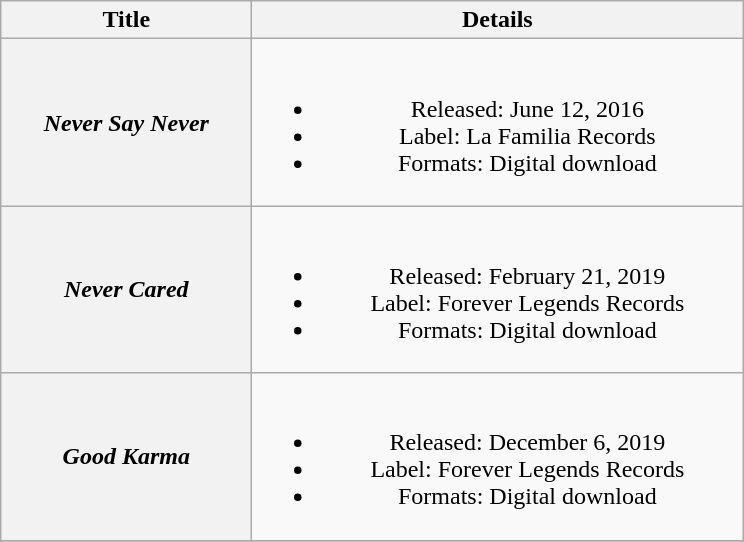<table class="wikitable plainrowheaders" style="text-align:center">
<tr>
<th scope="col" style="width:10em">Title</th>
<th scope="col" style="width:20em">Details</th>
</tr>
<tr>
<th scope="row"><em>Never Say Never</em><br></th>
<td><br><ul><li>Released: June 12, 2016</li><li>Label: La Familia Records</li><li>Formats: Digital download</li></ul></td>
</tr>
<tr>
<th scope="row"><em>Never Cared</em></th>
<td><br><ul><li>Released: February 21, 2019</li><li>Label: Forever Legends Records</li><li>Formats: Digital download</li></ul></td>
</tr>
<tr>
<th scope="row"><em>Good Karma</em></th>
<td><br><ul><li>Released: December 6, 2019</li><li>Label: Forever Legends Records</li><li>Formats: Digital download</li></ul></td>
</tr>
<tr>
</tr>
</table>
